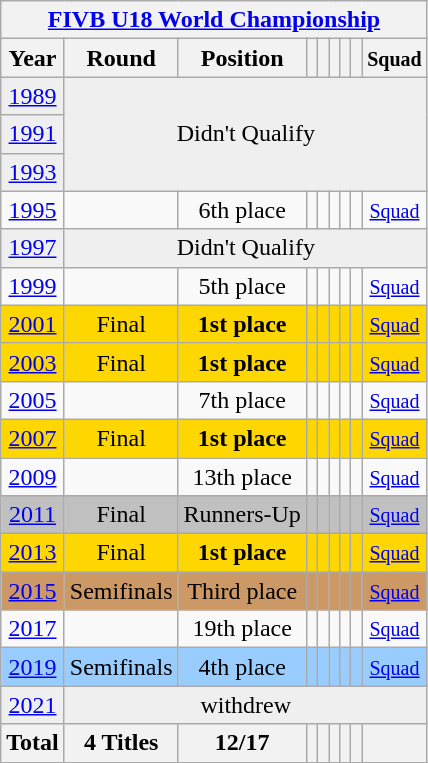<table class="wikitable" style="text-align: center;">
<tr>
<th colspan=9><a href='#'>FIVB U18 World Championship</a></th>
</tr>
<tr>
<th>Year</th>
<th>Round</th>
<th>Position</th>
<th></th>
<th></th>
<th></th>
<th></th>
<th></th>
<th><small>Squad</small></th>
</tr>
<tr bgcolor="efefef">
<td> <a href='#'>1989</a></td>
<td colspan=9 rowspan=3>Didn't Qualify</td>
</tr>
<tr bgcolor="efefef">
<td> <a href='#'>1991</a></td>
</tr>
<tr bgcolor="efefef">
<td> <a href='#'>1993</a></td>
</tr>
<tr>
<td> <a href='#'>1995</a></td>
<td></td>
<td>6th place</td>
<td></td>
<td></td>
<td></td>
<td></td>
<td></td>
<td><small> <a href='#'>Squad</a></small></td>
</tr>
<tr bgcolor="efefef">
<td> <a href='#'>1997</a></td>
<td colspan=9>Didn't Qualify</td>
</tr>
<tr>
<td> <a href='#'>1999</a></td>
<td></td>
<td>5th place</td>
<td></td>
<td></td>
<td></td>
<td></td>
<td></td>
<td><small><a href='#'>Squad</a></small></td>
</tr>
<tr bgcolor=gold>
<td> <a href='#'>2001</a></td>
<td>Final</td>
<td><strong>1st place</strong></td>
<td></td>
<td></td>
<td></td>
<td></td>
<td></td>
<td><small> <a href='#'>Squad</a></small></td>
</tr>
<tr bgcolor=gold>
<td> <a href='#'>2003</a></td>
<td>Final</td>
<td><strong>1st place</strong></td>
<td></td>
<td></td>
<td></td>
<td></td>
<td></td>
<td><small><a href='#'>Squad</a></small></td>
</tr>
<tr>
<td> <a href='#'>2005</a></td>
<td></td>
<td>7th place</td>
<td></td>
<td></td>
<td></td>
<td></td>
<td></td>
<td><small><a href='#'>Squad</a></small></td>
</tr>
<tr bgcolor=gold>
<td> <a href='#'>2007</a></td>
<td>Final</td>
<td><strong>1st place</strong></td>
<td></td>
<td></td>
<td></td>
<td></td>
<td></td>
<td><small> <a href='#'>Squad</a></small></td>
</tr>
<tr>
<td> <a href='#'>2009</a></td>
<td></td>
<td>13th place</td>
<td></td>
<td></td>
<td></td>
<td></td>
<td></td>
<td><small><a href='#'>Squad</a></small></td>
</tr>
<tr bgcolor=silver>
<td> <a href='#'>2011</a></td>
<td>Final</td>
<td>Runners-Up</td>
<td></td>
<td></td>
<td></td>
<td></td>
<td></td>
<td><small><a href='#'>Squad</a></small></td>
</tr>
<tr bgcolor=gold>
<td> <a href='#'>2013</a></td>
<td>Final</td>
<td><strong>1st place</strong></td>
<td></td>
<td></td>
<td></td>
<td></td>
<td></td>
<td><small> <a href='#'>Squad</a></small></td>
</tr>
<tr bgcolor=cc9966>
<td> <a href='#'>2015</a></td>
<td>Semifinals</td>
<td>Third place</td>
<td></td>
<td></td>
<td></td>
<td></td>
<td></td>
<td><small><a href='#'>Squad</a></small></td>
</tr>
<tr>
<td> <a href='#'>2017</a></td>
<td></td>
<td>19th place</td>
<td></td>
<td></td>
<td></td>
<td></td>
<td></td>
<td><small><a href='#'>Squad</a></small></td>
</tr>
<tr bgcolor=9acdff>
<td> <a href='#'>2019</a></td>
<td>Semifinals</td>
<td>4th place</td>
<td></td>
<td></td>
<td></td>
<td></td>
<td></td>
<td><small> <a href='#'>Squad</a></small></td>
</tr>
<tr>
</tr>
<tr bgcolor="efefef">
<td> <a href='#'>2021</a></td>
<td colspan=9>withdrew</td>
</tr>
<tr>
<th>Total</th>
<th>4 Titles</th>
<th>12/17</th>
<th></th>
<th></th>
<th></th>
<th></th>
<th></th>
<th></th>
</tr>
<tr>
</tr>
</table>
